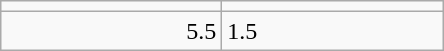<table class="wikitable">
<tr>
<td align=center width=140></td>
<td align=center width=140></td>
</tr>
<tr>
<td align=right>5.5</td>
<td>1.5</td>
</tr>
</table>
